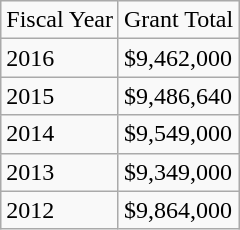<table class="wikitable">
<tr>
<td>Fiscal Year</td>
<td>Grant Total</td>
</tr>
<tr>
<td>2016</td>
<td>$9,462,000</td>
</tr>
<tr>
<td>2015</td>
<td>$9,486,640</td>
</tr>
<tr>
<td>2014</td>
<td>$9,549,000</td>
</tr>
<tr>
<td>2013</td>
<td>$9,349,000</td>
</tr>
<tr>
<td>2012</td>
<td>$9,864,000</td>
</tr>
</table>
